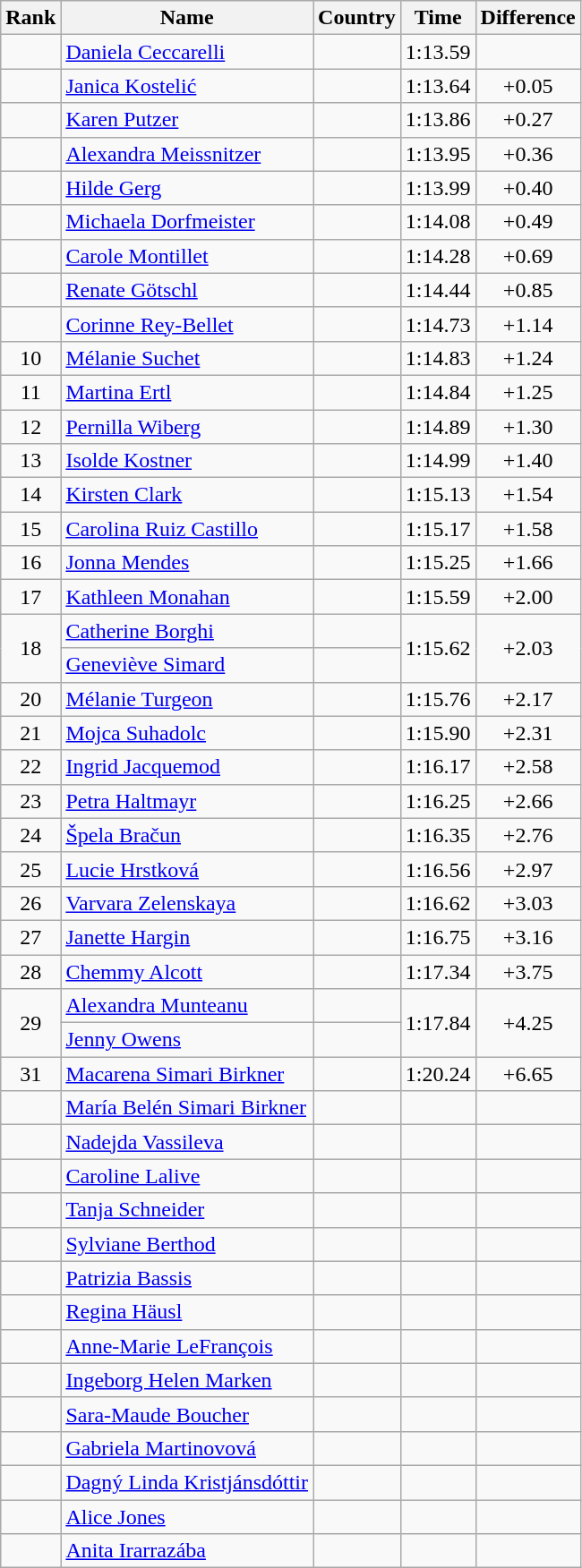<table class="wikitable sortable" style="text-align:center">
<tr>
<th>Rank</th>
<th>Name</th>
<th>Country</th>
<th>Time</th>
<th>Difference</th>
</tr>
<tr>
<td></td>
<td align=left><a href='#'>Daniela Ceccarelli</a></td>
<td align=left></td>
<td>1:13.59</td>
<td></td>
</tr>
<tr>
<td></td>
<td align=left><a href='#'>Janica Kostelić</a></td>
<td align=left></td>
<td>1:13.64</td>
<td>+0.05</td>
</tr>
<tr>
<td></td>
<td align=left><a href='#'>Karen Putzer</a></td>
<td align=left></td>
<td>1:13.86</td>
<td>+0.27</td>
</tr>
<tr>
<td></td>
<td align=left><a href='#'>Alexandra Meissnitzer</a></td>
<td align=left></td>
<td>1:13.95</td>
<td>+0.36</td>
</tr>
<tr>
<td></td>
<td align=left><a href='#'>Hilde Gerg</a></td>
<td align=left></td>
<td>1:13.99</td>
<td>+0.40</td>
</tr>
<tr>
<td></td>
<td align=left><a href='#'>Michaela Dorfmeister</a></td>
<td align=left></td>
<td>1:14.08</td>
<td>+0.49</td>
</tr>
<tr>
<td></td>
<td align=left><a href='#'>Carole Montillet</a></td>
<td align=left></td>
<td>1:14.28</td>
<td>+0.69</td>
</tr>
<tr>
<td></td>
<td align=left><a href='#'>Renate Götschl</a></td>
<td align=left></td>
<td>1:14.44</td>
<td>+0.85</td>
</tr>
<tr>
<td></td>
<td align=left><a href='#'>Corinne Rey-Bellet</a></td>
<td align=left></td>
<td>1:14.73</td>
<td>+1.14</td>
</tr>
<tr>
<td>10</td>
<td align=left><a href='#'>Mélanie Suchet</a></td>
<td align=left></td>
<td>1:14.83</td>
<td>+1.24</td>
</tr>
<tr>
<td>11</td>
<td align=left><a href='#'>Martina Ertl</a></td>
<td align=left></td>
<td>1:14.84</td>
<td>+1.25</td>
</tr>
<tr>
<td>12</td>
<td align=left><a href='#'>Pernilla Wiberg</a></td>
<td align=left></td>
<td>1:14.89</td>
<td>+1.30</td>
</tr>
<tr>
<td>13</td>
<td align=left><a href='#'>Isolde Kostner</a></td>
<td align=left></td>
<td>1:14.99</td>
<td>+1.40</td>
</tr>
<tr>
<td>14</td>
<td align=left><a href='#'>Kirsten Clark</a></td>
<td align=left></td>
<td>1:15.13</td>
<td>+1.54</td>
</tr>
<tr>
<td>15</td>
<td align=left><a href='#'>Carolina Ruiz Castillo</a></td>
<td align=left></td>
<td>1:15.17</td>
<td>+1.58</td>
</tr>
<tr>
<td>16</td>
<td align=left><a href='#'>Jonna Mendes</a></td>
<td align=left></td>
<td>1:15.25</td>
<td>+1.66</td>
</tr>
<tr>
<td>17</td>
<td align=left><a href='#'>Kathleen Monahan</a></td>
<td align=left></td>
<td>1:15.59</td>
<td>+2.00</td>
</tr>
<tr>
<td rowspan=2>18</td>
<td align=left><a href='#'>Catherine Borghi</a></td>
<td align=left></td>
<td rowspan=2>1:15.62</td>
<td rowspan=2>+2.03</td>
</tr>
<tr>
<td align=left><a href='#'>Geneviève Simard</a></td>
<td align=left></td>
</tr>
<tr>
<td>20</td>
<td align=left><a href='#'>Mélanie Turgeon</a></td>
<td align=left></td>
<td>1:15.76</td>
<td>+2.17</td>
</tr>
<tr>
<td>21</td>
<td align=left><a href='#'>Mojca Suhadolc</a></td>
<td align=left></td>
<td>1:15.90</td>
<td>+2.31</td>
</tr>
<tr>
<td>22</td>
<td align=left><a href='#'>Ingrid Jacquemod</a></td>
<td align=left></td>
<td>1:16.17</td>
<td>+2.58</td>
</tr>
<tr>
<td>23</td>
<td align=left><a href='#'>Petra Haltmayr</a></td>
<td align=left></td>
<td>1:16.25</td>
<td>+2.66</td>
</tr>
<tr>
<td>24</td>
<td align=left><a href='#'>Špela Bračun</a></td>
<td align=left></td>
<td>1:16.35</td>
<td>+2.76</td>
</tr>
<tr>
<td>25</td>
<td align=left><a href='#'>Lucie Hrstková</a></td>
<td align=left></td>
<td>1:16.56</td>
<td>+2.97</td>
</tr>
<tr>
<td>26</td>
<td align=left><a href='#'>Varvara Zelenskaya</a></td>
<td align=left></td>
<td>1:16.62</td>
<td>+3.03</td>
</tr>
<tr>
<td>27</td>
<td align=left><a href='#'>Janette Hargin</a></td>
<td align=left></td>
<td>1:16.75</td>
<td>+3.16</td>
</tr>
<tr>
<td>28</td>
<td align=left><a href='#'>Chemmy Alcott</a></td>
<td align=left></td>
<td>1:17.34</td>
<td>+3.75</td>
</tr>
<tr>
<td rowspan=2>29</td>
<td align=left><a href='#'>Alexandra Munteanu</a></td>
<td align=left></td>
<td rowspan=2>1:17.84</td>
<td rowspan=2>+4.25</td>
</tr>
<tr>
<td align=left><a href='#'>Jenny Owens</a></td>
<td align=left></td>
</tr>
<tr>
<td>31</td>
<td align=left><a href='#'>Macarena Simari Birkner</a></td>
<td align=left></td>
<td>1:20.24</td>
<td>+6.65</td>
</tr>
<tr>
<td></td>
<td align=left><a href='#'>María Belén Simari Birkner</a></td>
<td align=left></td>
<td></td>
<td></td>
</tr>
<tr>
<td></td>
<td align=left><a href='#'>Nadejda Vassileva</a></td>
<td align=left></td>
<td></td>
<td></td>
</tr>
<tr>
<td></td>
<td align=left><a href='#'>Caroline Lalive</a></td>
<td align=left></td>
<td></td>
<td></td>
</tr>
<tr>
<td></td>
<td align=left><a href='#'>Tanja Schneider</a></td>
<td align=left></td>
<td></td>
<td></td>
</tr>
<tr>
<td></td>
<td align=left><a href='#'>Sylviane Berthod</a></td>
<td align=left></td>
<td></td>
<td></td>
</tr>
<tr>
<td></td>
<td align=left><a href='#'>Patrizia Bassis</a></td>
<td align=left></td>
<td></td>
<td></td>
</tr>
<tr>
<td></td>
<td align=left><a href='#'>Regina Häusl</a></td>
<td align=left></td>
<td></td>
<td></td>
</tr>
<tr>
<td></td>
<td align=left><a href='#'>Anne-Marie LeFrançois</a></td>
<td align=left></td>
<td></td>
<td></td>
</tr>
<tr>
<td></td>
<td align=left><a href='#'>Ingeborg Helen Marken</a></td>
<td align=left></td>
<td></td>
<td></td>
</tr>
<tr>
<td></td>
<td align=left><a href='#'>Sara-Maude Boucher</a></td>
<td align=left></td>
<td></td>
<td></td>
</tr>
<tr>
<td></td>
<td align=left><a href='#'>Gabriela Martinovová</a></td>
<td align=left></td>
<td></td>
<td></td>
</tr>
<tr>
<td></td>
<td align=left><a href='#'>Dagný Linda Kristjánsdóttir</a></td>
<td align=left></td>
<td></td>
<td></td>
</tr>
<tr>
<td></td>
<td align=left><a href='#'>Alice Jones</a></td>
<td align=left></td>
<td></td>
<td></td>
</tr>
<tr>
<td></td>
<td align=left><a href='#'>Anita Irarrazába</a></td>
<td align=left></td>
<td></td>
<td></td>
</tr>
</table>
